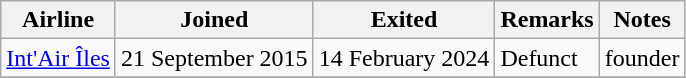<table class="wikitable sortable">
<tr>
<th>Airline</th>
<th>Joined</th>
<th>Exited</th>
<th>Remarks</th>
<th>Notes</th>
</tr>
<tr>
<td> <a href='#'>Int'Air Îles</a></td>
<td>21 September 2015</td>
<td>14 February 2024</td>
<td>Defunct</td>
<td>founder</td>
</tr>
<tr>
</tr>
</table>
